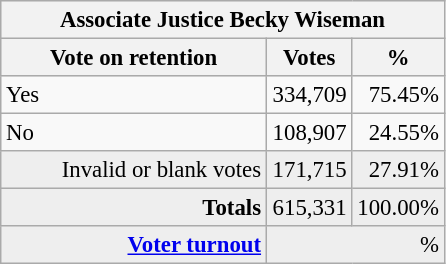<table class="wikitable" style="font-size: 95%;">
<tr style="background-color:#E9E9E9">
<th colspan=7>Associate Justice Becky Wiseman</th>
</tr>
<tr style="background-color:#E9E9E9">
<th style="width: 170px">Vote on retention</th>
<th style="width: 50px">Votes</th>
<th style="width: 40px">%</th>
</tr>
<tr>
<td>Yes</td>
<td align="right">334,709</td>
<td align="right">75.45%</td>
</tr>
<tr>
<td>No</td>
<td align="right">108,907</td>
<td align="right">24.55%</td>
</tr>
<tr style="background-color:#EEEEEE">
<td align="right">Invalid or blank votes</td>
<td align="right">171,715</td>
<td align="right">27.91%</td>
</tr>
<tr style="background-color:#EEEEEE">
<td colspan="1" align="right"><strong>Totals</strong></td>
<td align="right">615,331</td>
<td align="right">100.00%</td>
</tr>
<tr style="background-color:#EEEEEE">
<td align="right"><strong><a href='#'>Voter turnout</a></strong></td>
<td colspan="2" align="right">%</td>
</tr>
</table>
